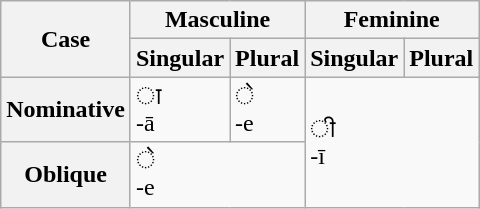<table class="wikitable">
<tr>
<th rowspan="2">Case</th>
<th colspan="2">Masculine</th>
<th colspan="2">Feminine</th>
</tr>
<tr>
<th>Singular</th>
<th>Plural</th>
<th>Singular</th>
<th>Plural</th>
</tr>
<tr>
<th>Nominative</th>
<td>ा<br>-ā</td>
<td>े<br>-e</td>
<td colspan="2" rowspan="2">ी<br>-ī</td>
</tr>
<tr>
<th>Oblique</th>
<td colspan="2">े<br>-e</td>
</tr>
</table>
